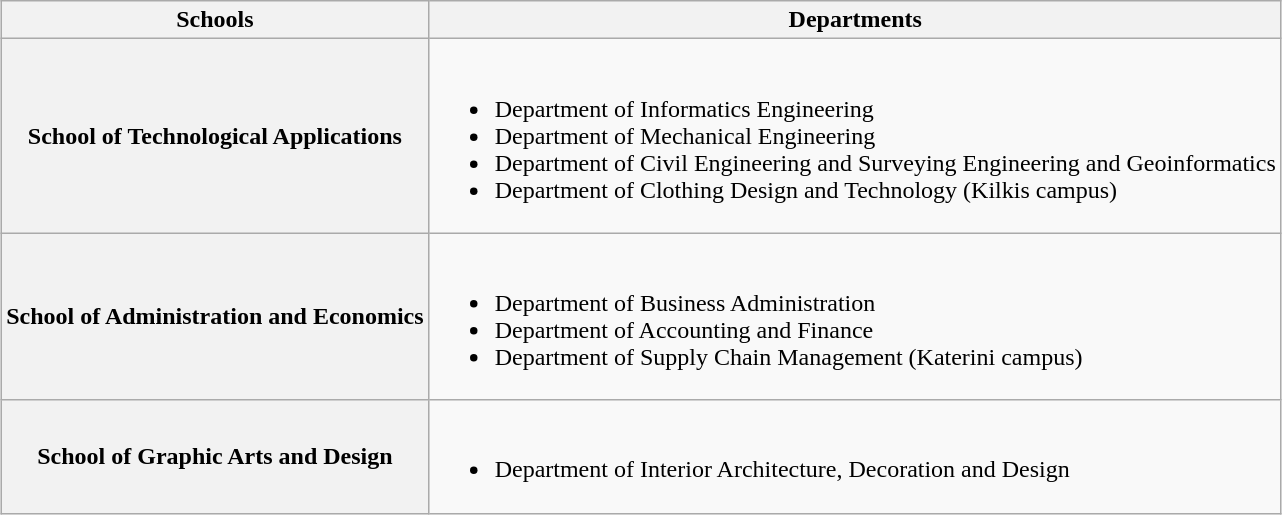<table class="wikitable" style="margin:1em auto;">
<tr>
<th>Schools</th>
<th>Departments</th>
</tr>
<tr>
<th>School of Technological Applications</th>
<td><br><ul><li>Department of Informatics Engineering</li><li>Department of Mechanical Engineering</li><li>Department of Civil Engineering and Surveying Engineering and Geoinformatics</li><li>Department of Clothing Design and Technology (Kilkis campus)</li></ul></td>
</tr>
<tr>
<th>School of Administration and Economics</th>
<td><br><ul><li>Department of Business Administration</li><li>Department of Accounting and Finance</li><li>Department of Supply Chain Management (Katerini campus)</li></ul></td>
</tr>
<tr>
<th>School of Graphic Arts and Design</th>
<td><br><ul><li>Department of Interior Architecture, Decoration and Design</li></ul></td>
</tr>
</table>
